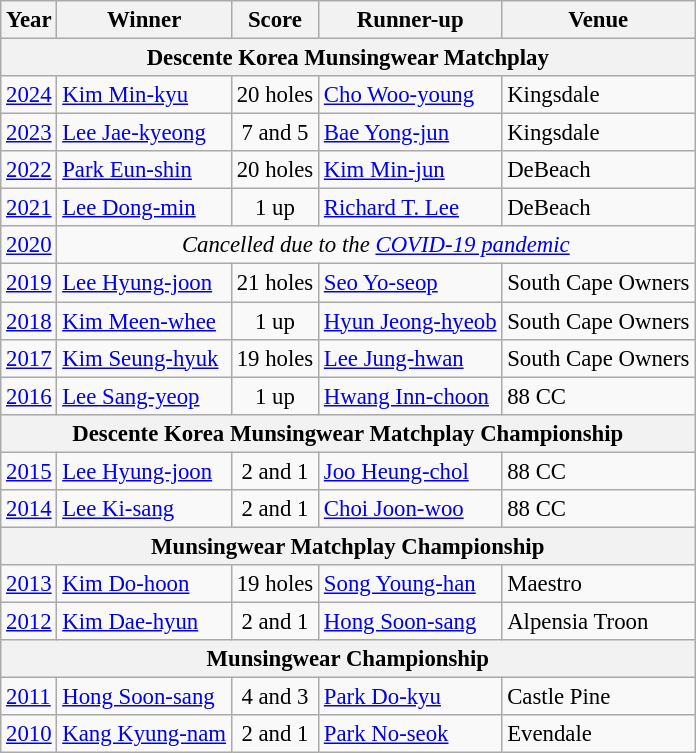<table class=wikitable style="font-size:95%">
<tr>
<th>Year</th>
<th>Winner</th>
<th>Score</th>
<th>Runner-up</th>
<th>Venue</th>
</tr>
<tr>
<th colspan=5>Descente Korea Munsingwear Matchplay</th>
</tr>
<tr>
<td><a href='#'>2024</a></td>
<td> <a href='#'>Kim Min-kyu</a></td>
<td align=center>20 holes</td>
<td> <a href='#'>Cho Woo-young</a></td>
<td>Kingsdale</td>
</tr>
<tr>
<td><a href='#'>2023</a></td>
<td> <a href='#'>Lee Jae-kyeong</a></td>
<td align=center>7 and 5</td>
<td> <a href='#'>Bae Yong-jun</a></td>
<td>Kingsdale</td>
</tr>
<tr>
<td><a href='#'>2022</a></td>
<td> <a href='#'>Park Eun-shin</a></td>
<td align=center>20 holes</td>
<td> <a href='#'>Kim Min-jun</a></td>
<td>DeBeach</td>
</tr>
<tr>
<td><a href='#'>2021</a></td>
<td> <a href='#'>Lee Dong-min</a></td>
<td align=center>1 up</td>
<td> <a href='#'>Richard T. Lee</a></td>
<td>DeBeach</td>
</tr>
<tr>
<td><a href='#'>2020</a></td>
<td colspan=4 align=center><em>Cancelled due to the <a href='#'>COVID-19 pandemic</a></em></td>
</tr>
<tr>
<td><a href='#'>2019</a></td>
<td> <a href='#'>Lee Hyung-joon</a></td>
<td align=center>21 holes</td>
<td> <a href='#'>Seo Yo-seop</a></td>
<td>South Cape Owners</td>
</tr>
<tr>
<td><a href='#'>2018</a></td>
<td> <a href='#'>Kim Meen-whee</a></td>
<td align=center>1 up</td>
<td> <a href='#'>Hyun Jeong-hyeob</a></td>
<td>South Cape Owners</td>
</tr>
<tr>
<td><a href='#'>2017</a></td>
<td> <a href='#'>Kim Seung-hyuk</a></td>
<td align=center>19 holes</td>
<td> <a href='#'>Lee Jung-hwan</a></td>
<td>South Cape Owners</td>
</tr>
<tr>
<td><a href='#'>2016</a></td>
<td> <a href='#'>Lee Sang-yeop</a></td>
<td align=center>1 up</td>
<td> <a href='#'>Hwang Inn-choon</a></td>
<td>88 CC</td>
</tr>
<tr>
<th colspan=5>Descente Korea Munsingwear Matchplay Championship</th>
</tr>
<tr>
<td><a href='#'>2015</a></td>
<td> <a href='#'>Lee Hyung-joon</a></td>
<td align=center>2 and 1</td>
<td> <a href='#'>Joo Heung-chol</a></td>
<td>88 CC</td>
</tr>
<tr>
<td><a href='#'>2014</a></td>
<td> <a href='#'>Lee Ki-sang</a></td>
<td align=center>2 and 1</td>
<td> <a href='#'>Choi Joon-woo</a></td>
<td>88 CC</td>
</tr>
<tr>
<th colspan=5>Munsingwear Matchplay Championship</th>
</tr>
<tr>
<td><a href='#'>2013</a></td>
<td> <a href='#'>Kim Do-hoon</a></td>
<td align=center>19 holes</td>
<td> <a href='#'>Song Young-han</a></td>
<td>Maestro</td>
</tr>
<tr>
<td><a href='#'>2012</a></td>
<td> <a href='#'>Kim Dae-hyun</a></td>
<td align=center>2 and 1</td>
<td> <a href='#'>Hong Soon-sang</a></td>
<td>Alpensia Troon</td>
</tr>
<tr>
<th colspan=5>Munsingwear Championship</th>
</tr>
<tr>
<td><a href='#'>2011</a></td>
<td> <a href='#'>Hong Soon-sang</a></td>
<td align=center>4 and 3</td>
<td> <a href='#'>Park Do-kyu</a></td>
<td>Castle Pine</td>
</tr>
<tr>
<td><a href='#'>2010</a></td>
<td> <a href='#'>Kang Kyung-nam</a></td>
<td align=center>2 and 1</td>
<td> <a href='#'>Park No-seok</a></td>
<td>Evendale</td>
</tr>
</table>
